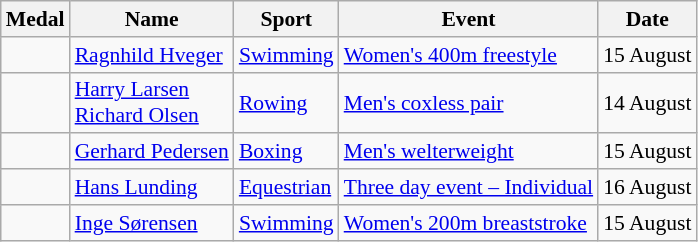<table class="wikitable sortable" style="font-size:90%">
<tr>
<th>Medal</th>
<th>Name</th>
<th>Sport</th>
<th>Event</th>
<th>Date</th>
</tr>
<tr>
<td></td>
<td><a href='#'>Ragnhild Hveger</a></td>
<td><a href='#'>Swimming</a></td>
<td><a href='#'>Women's 400m freestyle</a></td>
<td>15 August</td>
</tr>
<tr>
<td></td>
<td><a href='#'>Harry Larsen</a> <br> <a href='#'>Richard Olsen</a></td>
<td><a href='#'>Rowing</a></td>
<td><a href='#'>Men's coxless pair</a></td>
<td>14 August</td>
</tr>
<tr>
<td></td>
<td><a href='#'>Gerhard Pedersen</a></td>
<td><a href='#'>Boxing</a></td>
<td><a href='#'>Men's welterweight</a></td>
<td>15 August</td>
</tr>
<tr>
<td></td>
<td><a href='#'>Hans Lunding</a></td>
<td><a href='#'>Equestrian</a></td>
<td><a href='#'>Three day event – Individual</a></td>
<td>16 August</td>
</tr>
<tr>
<td></td>
<td><a href='#'>Inge Sørensen</a></td>
<td><a href='#'>Swimming</a></td>
<td><a href='#'>Women's 200m breaststroke</a></td>
<td>15 August</td>
</tr>
</table>
